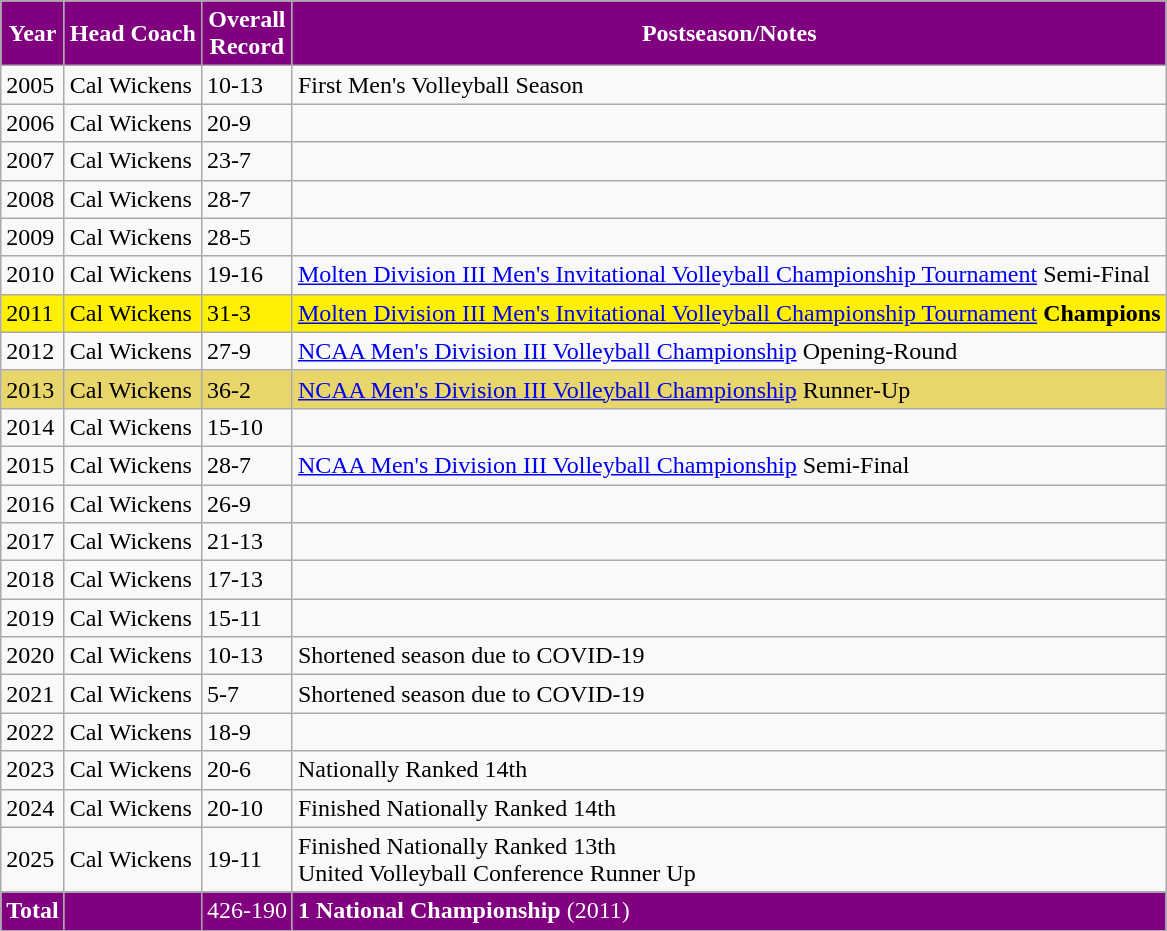<table class="wikitable">
<tr>
<th style="background: #800080;color:white;">Year</th>
<th style="background: #800080;color:white;">Head Coach</th>
<th style="background: #800080;color:white;">Overall <br> Record</th>
<th style="background: #800080;color:white;">Postseason/Notes</th>
</tr>
<tr>
<td>2005</td>
<td>Cal Wickens</td>
<td>10-13</td>
<td>First Men's Volleyball Season</td>
</tr>
<tr>
<td>2006</td>
<td>Cal Wickens</td>
<td>20-9</td>
<td></td>
</tr>
<tr>
<td>2007</td>
<td>Cal Wickens</td>
<td>23-7</td>
<td></td>
</tr>
<tr>
<td>2008</td>
<td>Cal Wickens</td>
<td>28-7</td>
<td></td>
</tr>
<tr>
<td>2009</td>
<td>Cal Wickens</td>
<td>28-5</td>
<td></td>
</tr>
<tr>
<td>2010</td>
<td>Cal Wickens</td>
<td>19-16</td>
<td><a href='#'>Molten Division III Men's Invitational Volleyball Championship Tournament</a> Semi-Final</td>
</tr>
<tr style="background: #FFEF00;">
<td>2011</td>
<td>Cal Wickens</td>
<td>31-3</td>
<td><a href='#'>Molten Division III Men's Invitational Volleyball Championship Tournament</a> <strong>Champions</strong></td>
</tr>
<tr>
<td>2012</td>
<td>Cal Wickens</td>
<td>27-9</td>
<td><a href='#'>NCAA Men's Division III Volleyball Championship</a> Opening-Round</td>
</tr>
<tr style="background: #E9D66B;">
<td>2013</td>
<td>Cal Wickens</td>
<td>36-2</td>
<td><a href='#'>NCAA Men's Division III Volleyball Championship</a> Runner-Up</td>
</tr>
<tr>
<td>2014</td>
<td>Cal Wickens</td>
<td>15-10</td>
<td></td>
</tr>
<tr>
<td>2015</td>
<td>Cal Wickens</td>
<td>28-7</td>
<td><a href='#'>NCAA Men's Division III Volleyball Championship</a> Semi-Final</td>
</tr>
<tr>
<td>2016</td>
<td>Cal Wickens</td>
<td>26-9</td>
<td></td>
</tr>
<tr>
<td>2017</td>
<td>Cal Wickens</td>
<td>21-13</td>
<td></td>
</tr>
<tr>
<td>2018</td>
<td>Cal Wickens</td>
<td>17-13</td>
<td></td>
</tr>
<tr>
<td>2019</td>
<td>Cal Wickens</td>
<td>15-11</td>
<td></td>
</tr>
<tr>
<td>2020</td>
<td>Cal Wickens</td>
<td>10-13</td>
<td>Shortened season due to COVID-19</td>
</tr>
<tr>
<td>2021</td>
<td>Cal Wickens</td>
<td>5-7</td>
<td>Shortened season due to COVID-19</td>
</tr>
<tr>
<td>2022</td>
<td>Cal Wickens</td>
<td>18-9</td>
<td></td>
</tr>
<tr>
<td>2023</td>
<td>Cal Wickens</td>
<td>20-6</td>
<td>Nationally Ranked 14th</td>
</tr>
<tr>
<td>2024</td>
<td>Cal Wickens</td>
<td>20-10</td>
<td>Finished Nationally Ranked 14th</td>
</tr>
<tr>
<td>2025</td>
<td>Cal Wickens</td>
<td>19-11</td>
<td>Finished Nationally Ranked 13th<br>United Volleyball Conference Runner Up</td>
</tr>
<tr>
</tr>
<tr style="background: #800080;color:white;">
<td><strong>Total</strong></td>
<td></td>
<td>426-190</td>
<td><strong>1 National Championship</strong> (2011)</td>
</tr>
<tr>
</tr>
</table>
